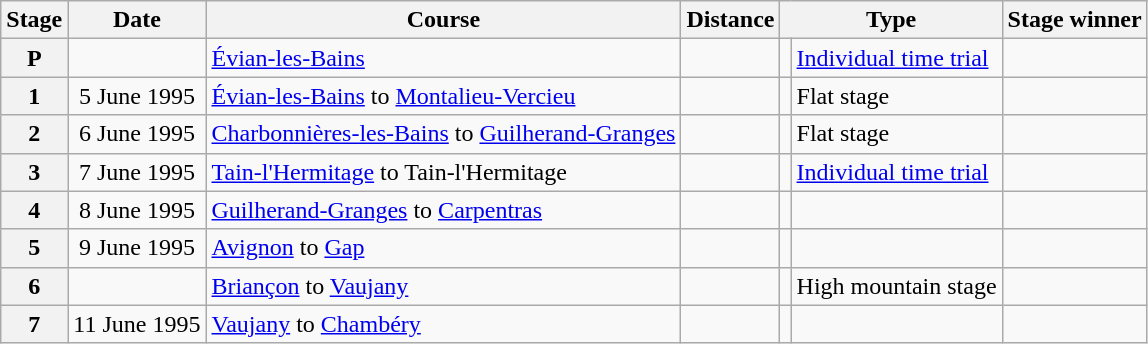<table class="wikitable">
<tr>
<th scope="col">Stage</th>
<th scope="col">Date</th>
<th scope="col">Course</th>
<th scope="col">Distance</th>
<th scope="col" colspan="2">Type</th>
<th scope="col">Stage winner</th>
</tr>
<tr>
<th scope="row" style="text-align:center;">P</th>
<td style="text-align:center;"></td>
<td><a href='#'>Évian-les-Bains</a></td>
<td style="text-align:center;"></td>
<td></td>
<td><a href='#'>Individual time trial</a></td>
<td></td>
</tr>
<tr>
<th scope="row" style="text-align:center;">1</th>
<td style="text-align:center;">5 June 1995</td>
<td><a href='#'>Évian-les-Bains</a> to <a href='#'>Montalieu-Vercieu</a></td>
<td style="text-align:center;"></td>
<td></td>
<td>Flat stage</td>
<td></td>
</tr>
<tr>
<th scope="row" style="text-align:center;">2</th>
<td style="text-align:center;">6 June 1995</td>
<td><a href='#'>Charbonnières-les-Bains</a> to <a href='#'>Guilherand-Granges</a></td>
<td style="text-align:center;"></td>
<td></td>
<td>Flat stage</td>
<td></td>
</tr>
<tr>
<th scope="row" style="text-align:center;">3</th>
<td style="text-align:center;">7 June 1995</td>
<td><a href='#'>Tain-l'Hermitage</a> to Tain-l'Hermitage</td>
<td style="text-align:center;"></td>
<td></td>
<td><a href='#'>Individual time trial</a></td>
<td></td>
</tr>
<tr>
<th scope="row" style="text-align:center;">4</th>
<td style="text-align:center;">8 June 1995</td>
<td><a href='#'>Guilherand-Granges</a> to <a href='#'>Carpentras</a></td>
<td style="text-align:center;"></td>
<td></td>
<td></td>
<td></td>
</tr>
<tr>
<th scope="row" style="text-align:center;">5</th>
<td style="text-align:center;">9 June 1995</td>
<td><a href='#'>Avignon</a> to <a href='#'>Gap</a></td>
<td style="text-align:center;"></td>
<td></td>
<td></td>
<td></td>
</tr>
<tr>
<th scope="row" style="text-align:center;">6</th>
<td style="text-align:center;"></td>
<td><a href='#'>Briançon</a> to <a href='#'>Vaujany</a></td>
<td style="text-align:center;"></td>
<td></td>
<td>High mountain stage</td>
<td></td>
</tr>
<tr>
<th scope="row" style="text-align:center;">7</th>
<td style="text-align:center;">11 June 1995</td>
<td><a href='#'>Vaujany</a> to <a href='#'>Chambéry</a></td>
<td style="text-align:center;"></td>
<td></td>
<td></td>
<td></td>
</tr>
</table>
